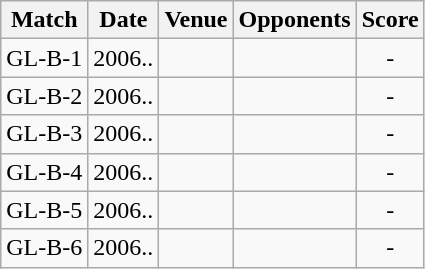<table class="wikitable" style="text-align:center;">
<tr>
<th>Match</th>
<th>Date</th>
<th>Venue</th>
<th>Opponents</th>
<th>Score</th>
</tr>
<tr>
<td>GL-B-1</td>
<td>2006..</td>
<td><a href='#'></a></td>
<td><a href='#'></a></td>
<td>-</td>
</tr>
<tr>
<td>GL-B-2</td>
<td>2006..</td>
<td><a href='#'></a></td>
<td><a href='#'></a></td>
<td>-</td>
</tr>
<tr>
<td>GL-B-3</td>
<td>2006..</td>
<td><a href='#'></a></td>
<td><a href='#'></a></td>
<td>-</td>
</tr>
<tr>
<td>GL-B-4</td>
<td>2006..</td>
<td><a href='#'></a></td>
<td><a href='#'></a></td>
<td>-</td>
</tr>
<tr>
<td>GL-B-5</td>
<td>2006..</td>
<td><a href='#'></a></td>
<td><a href='#'></a></td>
<td>-</td>
</tr>
<tr>
<td>GL-B-6</td>
<td>2006..</td>
<td><a href='#'></a></td>
<td><a href='#'></a></td>
<td>-</td>
</tr>
</table>
